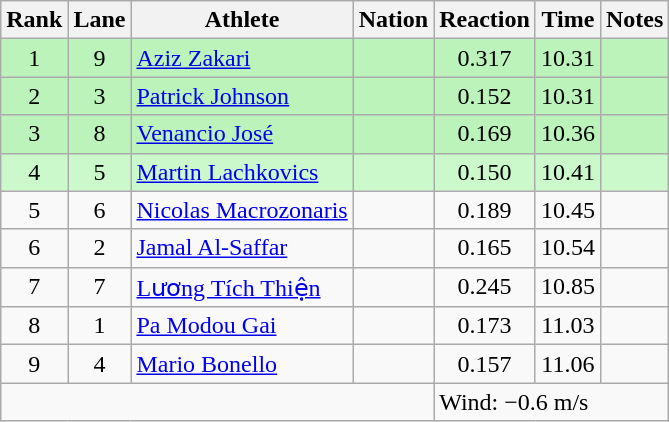<table class="wikitable sortable" style="text-align:center">
<tr>
<th>Rank</th>
<th>Lane</th>
<th>Athlete</th>
<th>Nation</th>
<th>Reaction</th>
<th>Time</th>
<th>Notes</th>
</tr>
<tr bgcolor=bbf3bb>
<td>1</td>
<td>9</td>
<td align="left"><a href='#'>Aziz Zakari</a></td>
<td align="left"></td>
<td align="center">0.317</td>
<td>10.31</td>
<td></td>
</tr>
<tr bgcolor=bbf3bb>
<td>2</td>
<td>3</td>
<td align="left"><a href='#'>Patrick Johnson</a></td>
<td align="left"></td>
<td align="center">0.152</td>
<td>10.31</td>
<td></td>
</tr>
<tr bgcolor=bbf3bb>
<td>3</td>
<td>8</td>
<td align="left"><a href='#'>Venancio José</a></td>
<td align="left"></td>
<td align="center">0.169</td>
<td>10.36</td>
<td></td>
</tr>
<tr bgcolor=ccf9cc>
<td>4</td>
<td>5</td>
<td align="left"><a href='#'>Martin Lachkovics</a></td>
<td align="left"></td>
<td align="center">0.150</td>
<td>10.41</td>
<td></td>
</tr>
<tr>
<td>5</td>
<td>6</td>
<td align="left"><a href='#'>Nicolas Macrozonaris</a></td>
<td align="left"></td>
<td align="center">0.189</td>
<td>10.45</td>
<td></td>
</tr>
<tr>
<td>6</td>
<td>2</td>
<td align="left"><a href='#'>Jamal Al-Saffar</a></td>
<td align="left"></td>
<td align="center">0.165</td>
<td>10.54</td>
<td></td>
</tr>
<tr>
<td>7</td>
<td>7</td>
<td align="left"><a href='#'>Lương Tích Thiện</a></td>
<td align="left"></td>
<td align="center">0.245</td>
<td>10.85</td>
<td></td>
</tr>
<tr>
<td>8</td>
<td>1</td>
<td align="left"><a href='#'>Pa Modou Gai</a></td>
<td align="left"></td>
<td align="center">0.173</td>
<td>11.03</td>
<td></td>
</tr>
<tr>
<td>9</td>
<td>4</td>
<td align="left"><a href='#'>Mario Bonello</a></td>
<td align="left"></td>
<td align="center">0.157</td>
<td>11.06</td>
<td></td>
</tr>
<tr class="sortbottom">
<td colspan=4></td>
<td colspan="3" style="text-align:left;">Wind: −0.6 m/s</td>
</tr>
</table>
